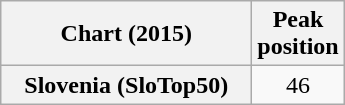<table class="wikitable sortable plainrowheaders" style="text-align:center">
<tr>
<th scope="col" width=160>Chart (2015)</th>
<th scope="col">Peak<br> position</th>
</tr>
<tr>
<th scope="row">Slovenia (SloTop50)</th>
<td>46</td>
</tr>
</table>
